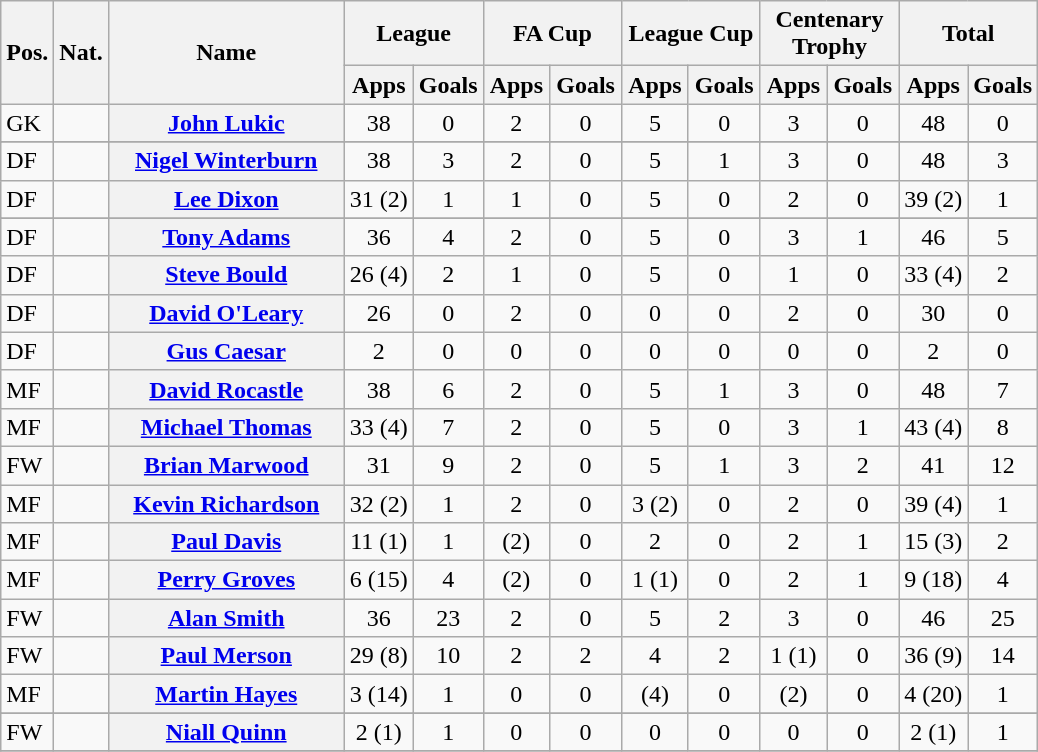<table class="wikitable plainrowheaders sortable" style="text-align:center">
<tr>
<th rowspan="2">Pos.</th>
<th rowspan="2">Nat.</th>
<th rowspan="2" width="150">Name</th>
<th colspan="2" width="85">League</th>
<th colspan="2" width="85">FA Cup</th>
<th colspan="2" width="85">League Cup</th>
<th colspan="2" width="85">Centenary Trophy</th>
<th colspan="2" width="85">Total</th>
</tr>
<tr>
<th>Apps</th>
<th>Goals</th>
<th>Apps</th>
<th>Goals</th>
<th>Apps</th>
<th>Goals</th>
<th>Apps</th>
<th>Goals</th>
<th>Apps</th>
<th>Goals</th>
</tr>
<tr>
<td align="left">GK</td>
<td></td>
<th scope="row"><a href='#'>John Lukic</a></th>
<td>38</td>
<td>0</td>
<td>2</td>
<td>0</td>
<td>5</td>
<td>0</td>
<td>3</td>
<td>0</td>
<td>48</td>
<td>0</td>
</tr>
<tr>
</tr>
<tr>
<td align="left">DF</td>
<td></td>
<th scope="row"><a href='#'>Nigel Winterburn</a></th>
<td>38</td>
<td>3</td>
<td>2</td>
<td>0</td>
<td>5</td>
<td>1</td>
<td>3</td>
<td>0</td>
<td>48</td>
<td>3</td>
</tr>
<tr>
<td align="left">DF</td>
<td></td>
<th scope="row"><a href='#'>Lee Dixon</a></th>
<td>31 (2)</td>
<td>1</td>
<td>1</td>
<td>0</td>
<td>5</td>
<td>0</td>
<td>2</td>
<td>0</td>
<td>39 (2)</td>
<td>1</td>
</tr>
<tr>
</tr>
<tr>
<td align="left">DF</td>
<td></td>
<th scope="row"><a href='#'>Tony Adams</a></th>
<td>36</td>
<td>4</td>
<td>2</td>
<td>0</td>
<td>5</td>
<td>0</td>
<td>3</td>
<td>1</td>
<td>46</td>
<td>5</td>
</tr>
<tr>
<td align="left">DF</td>
<td></td>
<th scope="row"><a href='#'>Steve Bould</a></th>
<td>26 (4)</td>
<td>2</td>
<td>1</td>
<td>0</td>
<td>5</td>
<td>0</td>
<td>1</td>
<td>0</td>
<td>33 (4)</td>
<td>2</td>
</tr>
<tr>
<td align="left">DF</td>
<td></td>
<th scope="row"><a href='#'>David O'Leary</a></th>
<td>26</td>
<td>0</td>
<td>2</td>
<td>0</td>
<td>0</td>
<td>0</td>
<td>2</td>
<td>0</td>
<td>30</td>
<td>0</td>
</tr>
<tr>
<td align="left">DF</td>
<td></td>
<th scope="row"><a href='#'>Gus Caesar</a></th>
<td>2</td>
<td>0</td>
<td>0</td>
<td>0</td>
<td>0</td>
<td>0</td>
<td>0</td>
<td>0</td>
<td>2</td>
<td>0</td>
</tr>
<tr>
<td align="left">MF</td>
<td></td>
<th scope="row"><a href='#'>David Rocastle</a></th>
<td>38</td>
<td>6</td>
<td>2</td>
<td>0</td>
<td>5</td>
<td>1</td>
<td>3</td>
<td>0</td>
<td>48</td>
<td>7</td>
</tr>
<tr>
<td align="left">MF</td>
<td></td>
<th scope="row"><a href='#'>Michael Thomas</a></th>
<td>33 (4)</td>
<td>7</td>
<td>2</td>
<td>0</td>
<td>5</td>
<td>0</td>
<td>3</td>
<td>1</td>
<td>43 (4)</td>
<td>8</td>
</tr>
<tr>
<td align="left">FW</td>
<td></td>
<th scope="row"><a href='#'>Brian Marwood</a></th>
<td>31</td>
<td>9</td>
<td>2</td>
<td>0</td>
<td>5</td>
<td>1</td>
<td>3</td>
<td>2</td>
<td>41</td>
<td>12</td>
</tr>
<tr>
<td align="left">MF</td>
<td></td>
<th scope="row"><a href='#'>Kevin Richardson</a></th>
<td>32 (2)</td>
<td>1</td>
<td>2</td>
<td>0</td>
<td>3 (2)</td>
<td>0</td>
<td>2</td>
<td>0</td>
<td>39 (4)</td>
<td>1</td>
</tr>
<tr>
<td align="left">MF</td>
<td></td>
<th scope="row"><a href='#'>Paul Davis</a></th>
<td>11 (1)</td>
<td>1</td>
<td>(2)</td>
<td>0</td>
<td>2</td>
<td>0</td>
<td>2</td>
<td>1</td>
<td>15 (3)</td>
<td>2</td>
</tr>
<tr>
<td align="left">MF</td>
<td></td>
<th scope="row"><a href='#'>Perry Groves</a></th>
<td>6 (15)</td>
<td>4</td>
<td>(2)</td>
<td>0</td>
<td>1 (1)</td>
<td>0</td>
<td>2</td>
<td>1</td>
<td>9 (18)</td>
<td>4</td>
</tr>
<tr>
<td align="left">FW</td>
<td></td>
<th scope="row"><a href='#'>Alan Smith</a></th>
<td>36</td>
<td>23</td>
<td>2</td>
<td>0</td>
<td>5</td>
<td>2</td>
<td>3</td>
<td>0</td>
<td>46</td>
<td>25</td>
</tr>
<tr>
<td align="left">FW</td>
<td></td>
<th scope="row"><a href='#'>Paul Merson</a></th>
<td>29 (8)</td>
<td>10</td>
<td>2</td>
<td>2</td>
<td>4</td>
<td>2</td>
<td>1 (1)</td>
<td>0</td>
<td>36 (9)</td>
<td>14</td>
</tr>
<tr>
<td align="left">MF</td>
<td></td>
<th scope="row"><a href='#'>Martin Hayes</a></th>
<td>3 (14)</td>
<td>1</td>
<td>0</td>
<td>0</td>
<td>(4)</td>
<td>0</td>
<td>(2)</td>
<td>0</td>
<td>4 (20)</td>
<td>1</td>
</tr>
<tr>
</tr>
<tr>
<td align="left">FW</td>
<td></td>
<th scope="row"><a href='#'>Niall Quinn</a></th>
<td>2 (1)</td>
<td>1</td>
<td>0</td>
<td>0</td>
<td>0</td>
<td>0</td>
<td>0</td>
<td>0</td>
<td>2 (1)</td>
<td>1</td>
</tr>
<tr>
</tr>
</table>
